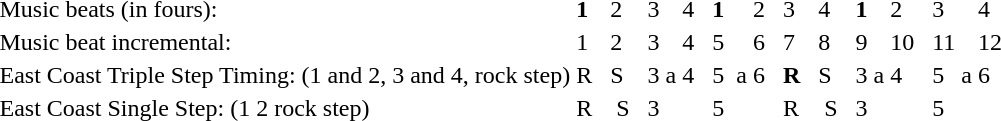<table>
<tr>
<td>Music beats (in fours):</td>
<td><strong>1</strong></td>
<td> </td>
<td>2</td>
<td> </td>
<td>3</td>
<td> </td>
<td>4</td>
<td> </td>
<td><strong>1</strong></td>
<td> </td>
<td>2</td>
<td> </td>
<td>3</td>
<td> </td>
<td>4</td>
<td> </td>
<td><strong>1</strong></td>
<td> </td>
<td>2</td>
<td> </td>
<td>3</td>
<td> </td>
<td>4</td>
</tr>
<tr>
<td>Music beat incremental:</td>
<td>1</td>
<td> </td>
<td>2</td>
<td> </td>
<td>3</td>
<td> </td>
<td>4</td>
<td> </td>
<td>5</td>
<td> </td>
<td>6</td>
<td> </td>
<td>7</td>
<td> </td>
<td>8</td>
<td> </td>
<td>9</td>
<td> </td>
<td>10</td>
<td> </td>
<td>11</td>
<td> </td>
<td>12</td>
</tr>
<tr>
<td>East Coast Triple Step Timing:  (1 and 2, 3 and 4, rock step)</td>
<td>R</td>
<td></td>
<td>S</td>
<td> </td>
<td>3</td>
<td>a</td>
<td>4</td>
<td> </td>
<td>5</td>
<td> a</td>
<td>6</td>
<td> </td>
<td><strong>R</strong></td>
<td></td>
<td>S</td>
<td> </td>
<td>3</td>
<td>a</td>
<td>4</td>
<td> </td>
<td>5</td>
<td>a</td>
<td>6</td>
</tr>
<tr>
<td>East Coast Single Step:  (1 2 rock step)</td>
<td>R</td>
<td> </td>
<td> S</td>
<td> </td>
<td>3</td>
<td> </td>
<td> </td>
<td> </td>
<td>5</td>
<td> </td>
<td></td>
<td> </td>
<td>R</td>
<td> </td>
<td> S</td>
<td> </td>
<td>3</td>
<td> </td>
<td> </td>
<td> </td>
<td>5</td>
<td> </td>
<td></td>
</tr>
</table>
